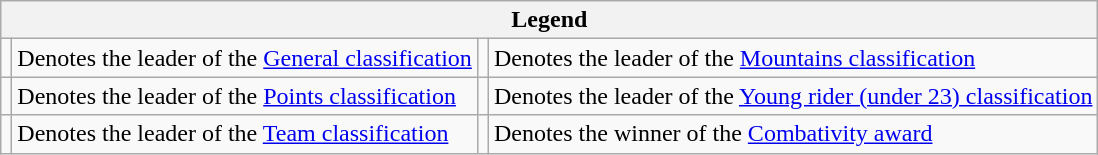<table class="wikitable noresize">
<tr>
<th colspan="4">Legend</th>
</tr>
<tr>
<td></td>
<td>Denotes the leader of the <a href='#'>General classification</a></td>
<td></td>
<td>Denotes the leader of the <a href='#'>Mountains classification</a></td>
</tr>
<tr>
<td></td>
<td>Denotes the leader of the <a href='#'>Points classification</a></td>
<td></td>
<td>Denotes the leader of the <a href='#'>Young rider (under 23) classification</a></td>
</tr>
<tr>
<td></td>
<td>Denotes the leader of the <a href='#'>Team classification</a></td>
<td></td>
<td>Denotes the winner of the <a href='#'>Combativity award</a></td>
</tr>
</table>
